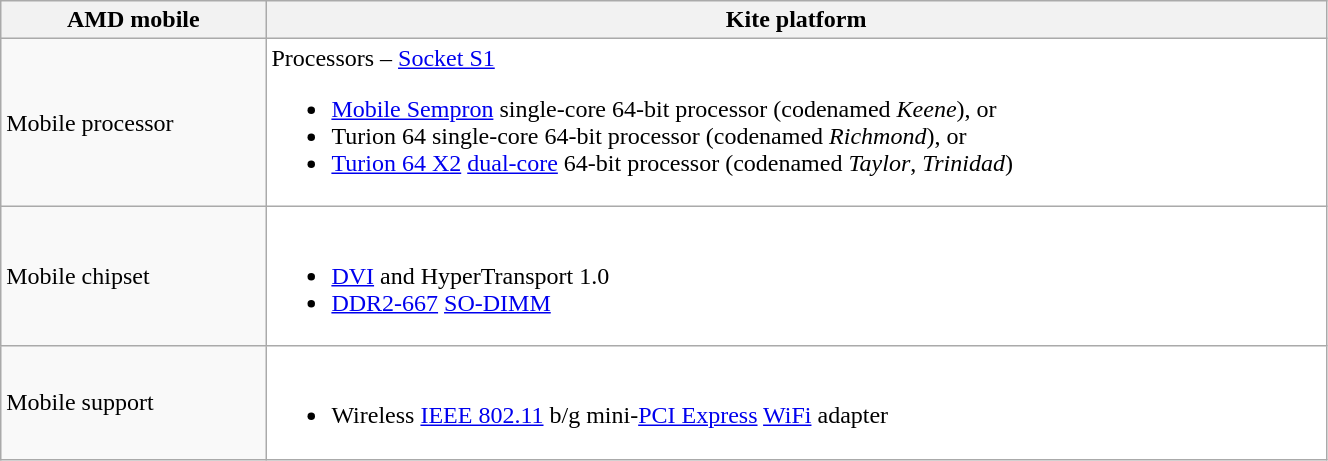<table class="wikitable" style="width:70%;">
<tr>
<th style="width:20%;">AMD mobile</th>
<th>Kite platform</th>
</tr>
<tr>
<td>Mobile processor</td>
<td style="background:white">Processors – <a href='#'>Socket S1</a><br><ul><li><a href='#'>Mobile Sempron</a> single-core 64-bit processor (codenamed <em>Keene</em>), or</li><li>Turion 64 single-core 64-bit processor (codenamed <em>Richmond</em>), or</li><li><a href='#'>Turion 64 X2</a> <a href='#'>dual-core</a> 64-bit processor (codenamed <em>Taylor</em>, <em>Trinidad</em>)</li></ul></td>
</tr>
<tr>
<td>Mobile chipset</td>
<td style="background:white"><br><ul><li><a href='#'>DVI</a> and HyperTransport 1.0</li><li><a href='#'>DDR2-667</a> <a href='#'>SO-DIMM</a></li></ul></td>
</tr>
<tr>
<td>Mobile support</td>
<td style="background:white"><br><ul><li>Wireless <a href='#'>IEEE 802.11</a> b/g mini-<a href='#'>PCI Express</a> <a href='#'>WiFi</a> adapter</li></ul></td>
</tr>
</table>
